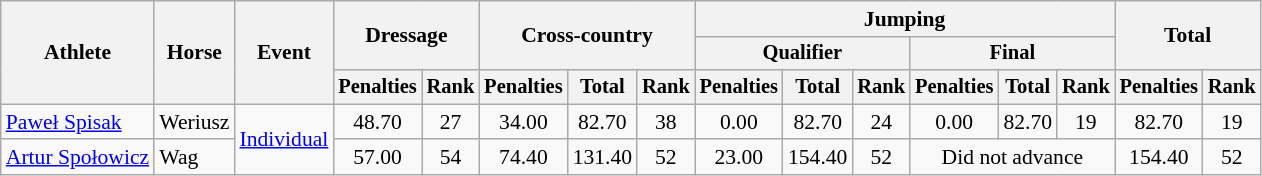<table class=wikitable style="font-size:90%">
<tr>
<th rowspan="3">Athlete</th>
<th rowspan="3">Horse</th>
<th rowspan="3">Event</th>
<th colspan="2" rowspan="2">Dressage</th>
<th colspan="3" rowspan="2">Cross-country</th>
<th colspan="6">Jumping</th>
<th colspan="2" rowspan="2">Total</th>
</tr>
<tr style="font-size:95%">
<th colspan="3">Qualifier</th>
<th colspan="3">Final</th>
</tr>
<tr style="font-size:95%">
<th>Penalties</th>
<th>Rank</th>
<th>Penalties</th>
<th>Total</th>
<th>Rank</th>
<th>Penalties</th>
<th>Total</th>
<th>Rank</th>
<th>Penalties</th>
<th>Total</th>
<th>Rank</th>
<th>Penalties</th>
<th>Rank</th>
</tr>
<tr align=center>
<td align=left><a href='#'>Paweł Spisak</a></td>
<td align=left>Weriusz</td>
<td align=left rowspan=2><a href='#'>Individual</a></td>
<td>48.70</td>
<td>27</td>
<td>34.00</td>
<td>82.70</td>
<td>38</td>
<td>0.00</td>
<td>82.70</td>
<td>24</td>
<td>0.00</td>
<td>82.70</td>
<td>19</td>
<td>82.70</td>
<td>19</td>
</tr>
<tr align=center>
<td align=left><a href='#'>Artur Społowicz</a></td>
<td align=left>Wag</td>
<td>57.00</td>
<td>54</td>
<td>74.40</td>
<td>131.40</td>
<td>52</td>
<td>23.00</td>
<td>154.40</td>
<td>52</td>
<td colspan=3>Did not advance</td>
<td>154.40</td>
<td>52</td>
</tr>
</table>
